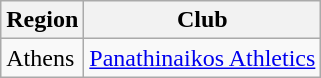<table class="wikitable style=" textalign:center;"}>
<tr>
<th>Region</th>
<th>Club</th>
</tr>
<tr>
<td>Athens</td>
<td><a href='#'>Panathinaikos Athletics</a></td>
</tr>
</table>
